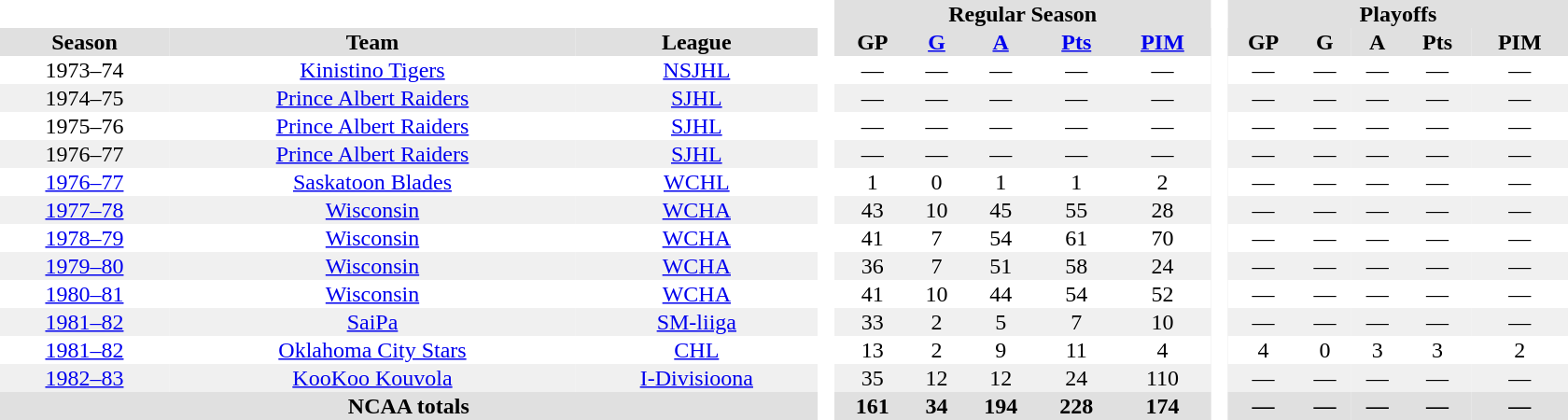<table border="0" cellpadding="1" cellspacing="0" style="text-align:center; width:70em">
<tr bgcolor="#e0e0e0">
<th colspan="3"  bgcolor="#ffffff"> </th>
<th rowspan="99" bgcolor="#ffffff"> </th>
<th colspan="5">Regular Season</th>
<th rowspan="99" bgcolor="#ffffff"> </th>
<th colspan="5">Playoffs</th>
</tr>
<tr bgcolor="#e0e0e0">
<th>Season</th>
<th>Team</th>
<th>League</th>
<th>GP</th>
<th><a href='#'>G</a></th>
<th><a href='#'>A</a></th>
<th><a href='#'>Pts</a></th>
<th><a href='#'>PIM</a></th>
<th>GP</th>
<th>G</th>
<th>A</th>
<th>Pts</th>
<th>PIM</th>
</tr>
<tr>
<td>1973–74</td>
<td><a href='#'>Kinistino Tigers</a></td>
<td><a href='#'>NSJHL</a></td>
<td>—</td>
<td>—</td>
<td>—</td>
<td>—</td>
<td>—</td>
<td>—</td>
<td>—</td>
<td>—</td>
<td>—</td>
<td>—</td>
</tr>
<tr bgcolor="f0f0f0">
<td>1974–75</td>
<td><a href='#'>Prince Albert Raiders</a></td>
<td><a href='#'>SJHL</a></td>
<td>—</td>
<td>—</td>
<td>—</td>
<td>—</td>
<td>—</td>
<td>—</td>
<td>—</td>
<td>—</td>
<td>—</td>
<td>—</td>
</tr>
<tr>
<td>1975–76</td>
<td><a href='#'>Prince Albert Raiders</a></td>
<td><a href='#'>SJHL</a></td>
<td>—</td>
<td>—</td>
<td>—</td>
<td>—</td>
<td>—</td>
<td>—</td>
<td>—</td>
<td>—</td>
<td>—</td>
<td>—</td>
</tr>
<tr bgcolor="f0f0f0">
<td>1976–77</td>
<td><a href='#'>Prince Albert Raiders</a></td>
<td><a href='#'>SJHL</a></td>
<td>—</td>
<td>—</td>
<td>—</td>
<td>—</td>
<td>—</td>
<td>—</td>
<td>—</td>
<td>—</td>
<td>—</td>
<td>—</td>
</tr>
<tr>
<td><a href='#'>1976–77</a></td>
<td><a href='#'>Saskatoon Blades</a></td>
<td><a href='#'>WCHL</a></td>
<td>1</td>
<td>0</td>
<td>1</td>
<td>1</td>
<td>2</td>
<td>—</td>
<td>—</td>
<td>—</td>
<td>—</td>
<td>—</td>
</tr>
<tr bgcolor="f0f0f0">
<td><a href='#'>1977–78</a></td>
<td><a href='#'>Wisconsin</a></td>
<td><a href='#'>WCHA</a></td>
<td>43</td>
<td>10</td>
<td>45</td>
<td>55</td>
<td>28</td>
<td>—</td>
<td>—</td>
<td>—</td>
<td>—</td>
<td>—</td>
</tr>
<tr>
<td><a href='#'>1978–79</a></td>
<td><a href='#'>Wisconsin</a></td>
<td><a href='#'>WCHA</a></td>
<td>41</td>
<td>7</td>
<td>54</td>
<td>61</td>
<td>70</td>
<td>—</td>
<td>—</td>
<td>—</td>
<td>—</td>
<td>—</td>
</tr>
<tr bgcolor="f0f0f0">
<td><a href='#'>1979–80</a></td>
<td><a href='#'>Wisconsin</a></td>
<td><a href='#'>WCHA</a></td>
<td>36</td>
<td>7</td>
<td>51</td>
<td>58</td>
<td>24</td>
<td>—</td>
<td>—</td>
<td>—</td>
<td>—</td>
<td>—</td>
</tr>
<tr>
<td><a href='#'>1980–81</a></td>
<td><a href='#'>Wisconsin</a></td>
<td><a href='#'>WCHA</a></td>
<td>41</td>
<td>10</td>
<td>44</td>
<td>54</td>
<td>52</td>
<td>—</td>
<td>—</td>
<td>—</td>
<td>—</td>
<td>—</td>
</tr>
<tr bgcolor="f0f0f0">
<td><a href='#'>1981–82</a></td>
<td><a href='#'>SaiPa</a></td>
<td><a href='#'>SM-liiga</a></td>
<td>33</td>
<td>2</td>
<td>5</td>
<td>7</td>
<td>10</td>
<td>—</td>
<td>—</td>
<td>—</td>
<td>—</td>
<td>—</td>
</tr>
<tr>
<td><a href='#'>1981–82</a></td>
<td><a href='#'>Oklahoma City Stars</a></td>
<td><a href='#'>CHL</a></td>
<td>13</td>
<td>2</td>
<td>9</td>
<td>11</td>
<td>4</td>
<td>4</td>
<td>0</td>
<td>3</td>
<td>3</td>
<td>2</td>
</tr>
<tr bgcolor="f0f0f0">
<td><a href='#'>1982–83</a></td>
<td><a href='#'>KooKoo Kouvola</a></td>
<td><a href='#'>I-Divisioona</a></td>
<td>35</td>
<td>12</td>
<td>12</td>
<td>24</td>
<td>110</td>
<td>—</td>
<td>—</td>
<td>—</td>
<td>—</td>
<td>—</td>
</tr>
<tr bgcolor="#e0e0e0">
<th colspan="3">NCAA totals</th>
<th>161</th>
<th>34</th>
<th>194</th>
<th>228</th>
<th>174</th>
<th>—</th>
<th>—</th>
<th>—</th>
<th>—</th>
<th>—</th>
</tr>
</table>
